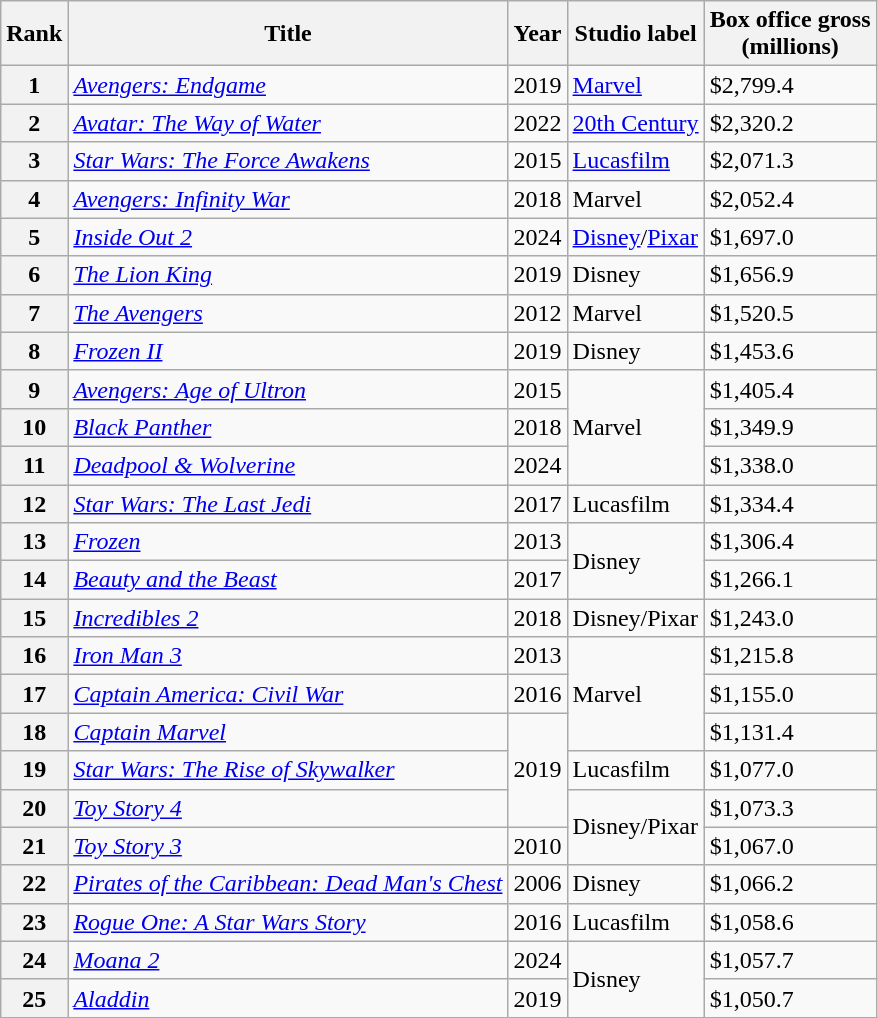<table class="wikitable sortable">
<tr>
<th scope="col">Rank</th>
<th scope="col">Title</th>
<th scope="col">Year</th>
<th scope="col">Studio label</th>
<th scope="col">Box office gross<br>(millions)</th>
</tr>
<tr>
<th scope="row">1</th>
<td><em><a href='#'>Avengers: Endgame</a></em></td>
<td>2019</td>
<td><a href='#'>Marvel</a></td>
<td>$2,799.4</td>
</tr>
<tr>
<th scope="row">2</th>
<td><em><a href='#'>Avatar: The Way of Water</a></em></td>
<td>2022</td>
<td><a href='#'>20th Century</a></td>
<td>$2,320.2</td>
</tr>
<tr>
<th scope="row">3</th>
<td><em><a href='#'>Star Wars: The Force Awakens</a></em></td>
<td>2015</td>
<td><a href='#'>Lucasfilm</a></td>
<td>$2,071.3</td>
</tr>
<tr>
<th scope="row">4</th>
<td><em><a href='#'>Avengers: Infinity War</a></em></td>
<td>2018</td>
<td>Marvel</td>
<td>$2,052.4</td>
</tr>
<tr>
<th scope="row">5</th>
<td><em><a href='#'>Inside Out 2</a></em></td>
<td>2024</td>
<td><a href='#'>Disney</a>/<a href='#'>Pixar</a></td>
<td>$1,697.0</td>
</tr>
<tr>
<th scope="row">6</th>
<td><em><a href='#'>The Lion King</a></em></td>
<td>2019</td>
<td>Disney</td>
<td>$1,656.9</td>
</tr>
<tr>
<th scope="row">7</th>
<td><em><a href='#'>The Avengers</a></em></td>
<td>2012</td>
<td>Marvel</td>
<td>$1,520.5</td>
</tr>
<tr>
<th scope="row">8</th>
<td><em><a href='#'>Frozen II</a></em></td>
<td>2019</td>
<td>Disney</td>
<td>$1,453.6</td>
</tr>
<tr>
<th scope="row">9</th>
<td><em><a href='#'>Avengers: Age of Ultron</a></em></td>
<td>2015</td>
<td rowspan="3">Marvel</td>
<td>$1,405.4</td>
</tr>
<tr>
<th scope="row">10</th>
<td><em><a href='#'>Black Panther</a></em></td>
<td>2018</td>
<td>$1,349.9</td>
</tr>
<tr>
<th scope="row">11</th>
<td><em><a href='#'>Deadpool & Wolverine</a></em></td>
<td>2024</td>
<td>$1,338.0</td>
</tr>
<tr>
<th scope="row">12</th>
<td><em><a href='#'>Star Wars: The Last Jedi</a></em></td>
<td>2017</td>
<td>Lucasfilm</td>
<td>$1,334.4</td>
</tr>
<tr>
<th scope="row">13</th>
<td><em><a href='#'>Frozen</a></em></td>
<td>2013</td>
<td rowspan="2">Disney</td>
<td>$1,306.4</td>
</tr>
<tr>
<th scope="row">14</th>
<td><em><a href='#'>Beauty and the Beast</a></em></td>
<td>2017</td>
<td>$1,266.1</td>
</tr>
<tr>
<th scope="row">15</th>
<td><em><a href='#'>Incredibles 2</a></em></td>
<td>2018</td>
<td>Disney/Pixar</td>
<td>$1,243.0</td>
</tr>
<tr>
<th scope="row">16</th>
<td><em><a href='#'>Iron Man 3</a></em></td>
<td>2013</td>
<td rowspan="3">Marvel</td>
<td>$1,215.8</td>
</tr>
<tr>
<th scope="row">17</th>
<td><em><a href='#'>Captain America: Civil War</a></em></td>
<td>2016</td>
<td>$1,155.0</td>
</tr>
<tr>
<th scope="row">18</th>
<td><em><a href='#'>Captain Marvel</a></em></td>
<td rowspan="3">2019</td>
<td>$1,131.4</td>
</tr>
<tr>
<th scope="row">19</th>
<td><em><a href='#'>Star Wars: The Rise of Skywalker</a></em></td>
<td>Lucasfilm</td>
<td>$1,077.0</td>
</tr>
<tr>
<th scope="row">20</th>
<td><em><a href='#'>Toy Story 4</a></em></td>
<td rowspan="2">Disney/Pixar</td>
<td>$1,073.3</td>
</tr>
<tr>
<th scope="row">21</th>
<td><em><a href='#'>Toy Story 3</a></em></td>
<td>2010</td>
<td>$1,067.0</td>
</tr>
<tr>
<th scope="row">22</th>
<td><em><a href='#'>Pirates of the Caribbean: Dead Man's Chest</a></em></td>
<td>2006</td>
<td>Disney</td>
<td>$1,066.2</td>
</tr>
<tr>
<th scope="row">23</th>
<td><em><a href='#'>Rogue One: A Star Wars Story</a></em></td>
<td>2016</td>
<td>Lucasfilm</td>
<td>$1,058.6</td>
</tr>
<tr>
<th scope="row">24</th>
<td><em><a href='#'>Moana 2</a></em></td>
<td>2024</td>
<td rowspan="2">Disney</td>
<td>$1,057.7</td>
</tr>
<tr>
<th scope="row">25</th>
<td><em><a href='#'>Aladdin</a></em></td>
<td>2019</td>
<td>$1,050.7</td>
</tr>
</table>
